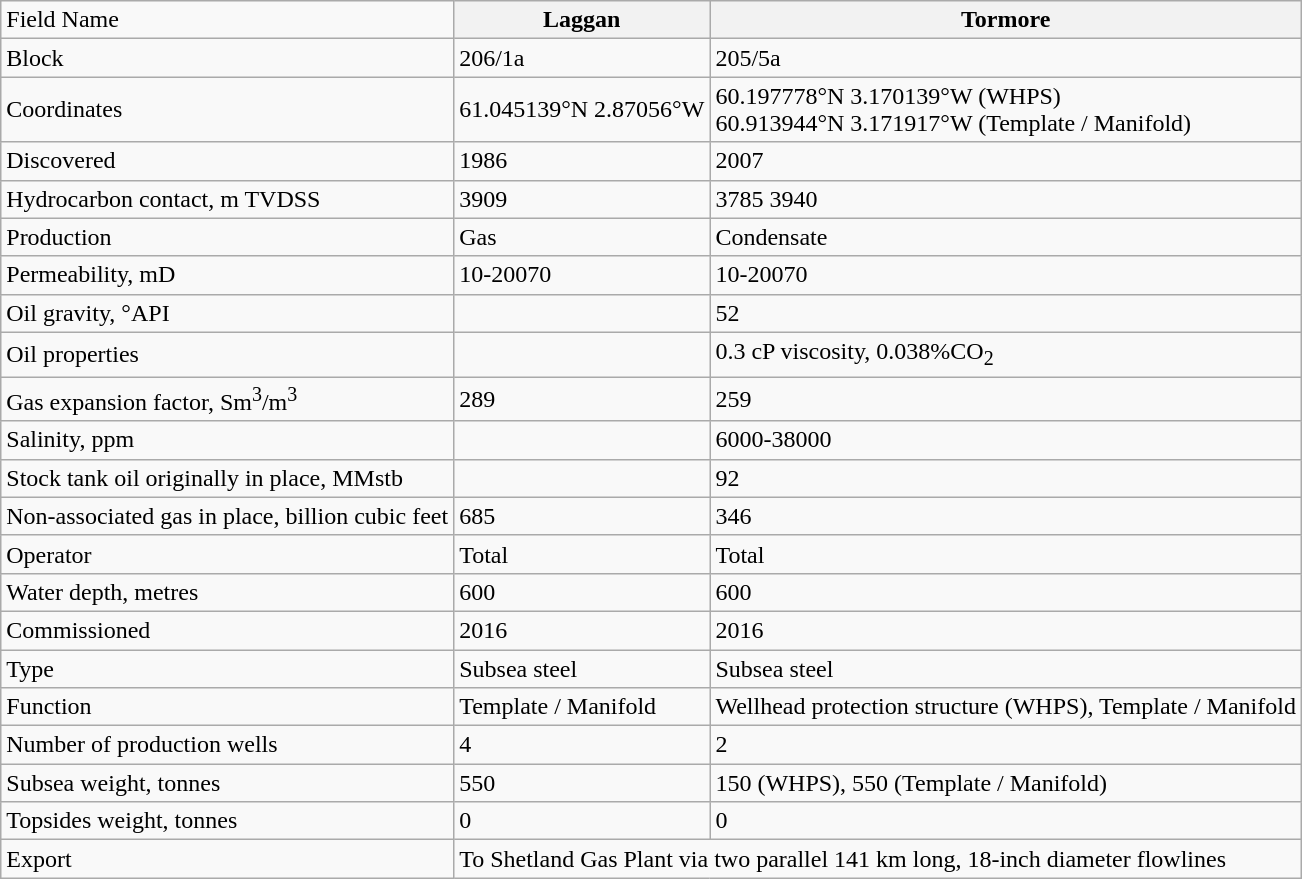<table class="wikitable">
<tr>
<td>Field Name</td>
<th>Laggan</th>
<th>Tormore</th>
</tr>
<tr>
<td>Block</td>
<td>206/1a</td>
<td>205/5a</td>
</tr>
<tr>
<td>Coordinates</td>
<td>61.045139°N 2.87056°W</td>
<td>60.197778°N 3.170139°W (WHPS)<br>60.913944°N 3.171917°W (Template / Manifold)</td>
</tr>
<tr>
<td>Discovered</td>
<td>1986</td>
<td>2007</td>
</tr>
<tr>
<td>Hydrocarbon contact, m TVDSS</td>
<td>3909</td>
<td>3785 3940</td>
</tr>
<tr>
<td>Production</td>
<td>Gas</td>
<td>Condensate</td>
</tr>
<tr>
<td>Permeability, mD</td>
<td>10-20070</td>
<td>10-20070</td>
</tr>
<tr>
<td>Oil gravity, °API</td>
<td></td>
<td>52</td>
</tr>
<tr>
<td>Oil properties</td>
<td></td>
<td>0.3 cP  viscosity, 0.038%CO<sub>2</sub></td>
</tr>
<tr>
<td>Gas expansion factor, Sm<sup>3</sup>/m<sup>3</sup></td>
<td>289</td>
<td>259</td>
</tr>
<tr>
<td>Salinity, ppm</td>
<td></td>
<td>6000-38000</td>
</tr>
<tr>
<td>Stock tank oil originally in    place, MMstb</td>
<td></td>
<td>92</td>
</tr>
<tr>
<td>Non-associated gas in place, billion cubic feet</td>
<td>685</td>
<td>346</td>
</tr>
<tr>
<td>Operator</td>
<td>Total</td>
<td>Total</td>
</tr>
<tr>
<td>Water depth, metres</td>
<td>600</td>
<td>600</td>
</tr>
<tr>
<td>Commissioned</td>
<td>2016</td>
<td>2016</td>
</tr>
<tr>
<td>Type</td>
<td>Subsea steel</td>
<td>Subsea steel</td>
</tr>
<tr>
<td>Function</td>
<td>Template / Manifold</td>
<td>Wellhead protection structure (WHPS),  Template / Manifold</td>
</tr>
<tr>
<td>Number of production wells</td>
<td>4</td>
<td>2</td>
</tr>
<tr>
<td>Subsea weight, tonnes  </td>
<td>550</td>
<td>150 (WHPS), 550 (Template / Manifold)</td>
</tr>
<tr>
<td>Topsides weight, tonnes</td>
<td>0</td>
<td>0</td>
</tr>
<tr>
<td>Export</td>
<td colspan="2">To Shetland Gas Plant via two parallel 141 km long, 18-inch diameter flowlines</td>
</tr>
</table>
